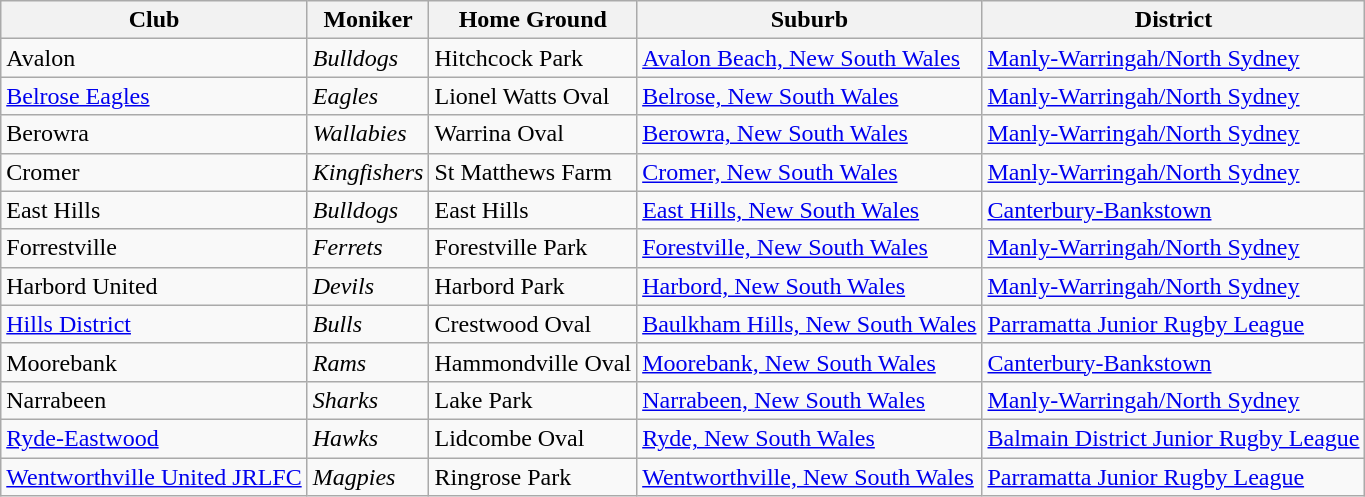<table class="wikitable">
<tr>
<th>Club</th>
<th>Moniker</th>
<th>Home Ground</th>
<th>Suburb</th>
<th>District</th>
</tr>
<tr>
<td> Avalon</td>
<td><em>Bulldogs</em></td>
<td>Hitchcock Park</td>
<td><a href='#'>Avalon Beach, New South Wales</a></td>
<td><a href='#'>Manly-Warringah/North Sydney</a></td>
</tr>
<tr>
<td> <a href='#'>Belrose Eagles</a></td>
<td><em>Eagles</em></td>
<td>Lionel Watts Oval</td>
<td><a href='#'>Belrose, New South Wales</a></td>
<td><a href='#'>Manly-Warringah/North Sydney</a></td>
</tr>
<tr>
<td> Berowra</td>
<td><em>Wallabies</em></td>
<td>Warrina Oval</td>
<td><a href='#'>Berowra, New South Wales</a></td>
<td><a href='#'>Manly-Warringah/North Sydney</a></td>
</tr>
<tr>
<td> Cromer</td>
<td><em>Kingfishers</em></td>
<td>St Matthews Farm</td>
<td><a href='#'>Cromer, New South Wales</a></td>
<td><a href='#'>Manly-Warringah/North Sydney</a></td>
</tr>
<tr>
<td> East Hills</td>
<td><em>Bulldogs</em></td>
<td>East Hills</td>
<td><a href='#'>East Hills, New South Wales</a></td>
<td><a href='#'>Canterbury-Bankstown</a></td>
</tr>
<tr>
<td> Forrestville</td>
<td><em>Ferrets</em></td>
<td>Forestville Park</td>
<td><a href='#'>Forestville, New South Wales</a></td>
<td><a href='#'>Manly-Warringah/North Sydney</a></td>
</tr>
<tr>
<td> Harbord United</td>
<td><em>Devils</em></td>
<td>Harbord Park</td>
<td><a href='#'>Harbord, New South Wales</a></td>
<td><a href='#'>Manly-Warringah/North Sydney</a></td>
</tr>
<tr>
<td> <a href='#'>Hills District</a></td>
<td><em>Bulls</em></td>
<td>Crestwood Oval</td>
<td><a href='#'>Baulkham Hills, New South Wales</a></td>
<td><a href='#'>Parramatta Junior Rugby League</a></td>
</tr>
<tr>
<td> Moorebank</td>
<td><em>Rams</em></td>
<td>Hammondville Oval</td>
<td><a href='#'>Moorebank, New South Wales</a></td>
<td><a href='#'>Canterbury-Bankstown</a></td>
</tr>
<tr>
<td> Narrabeen</td>
<td><em>Sharks</em></td>
<td>Lake Park</td>
<td><a href='#'>Narrabeen, New South Wales</a></td>
<td><a href='#'>Manly-Warringah/North Sydney</a></td>
</tr>
<tr>
<td> <a href='#'>Ryde-Eastwood</a></td>
<td><em>Hawks</em></td>
<td>Lidcombe Oval</td>
<td><a href='#'>Ryde, New South Wales</a></td>
<td><a href='#'>Balmain District Junior Rugby League</a></td>
</tr>
<tr>
<td> <a href='#'>Wentworthville United JRLFC</a></td>
<td><em>Magpies</em></td>
<td>Ringrose Park</td>
<td><a href='#'>Wentworthville, New South Wales</a></td>
<td><a href='#'>Parramatta Junior Rugby League</a></td>
</tr>
</table>
